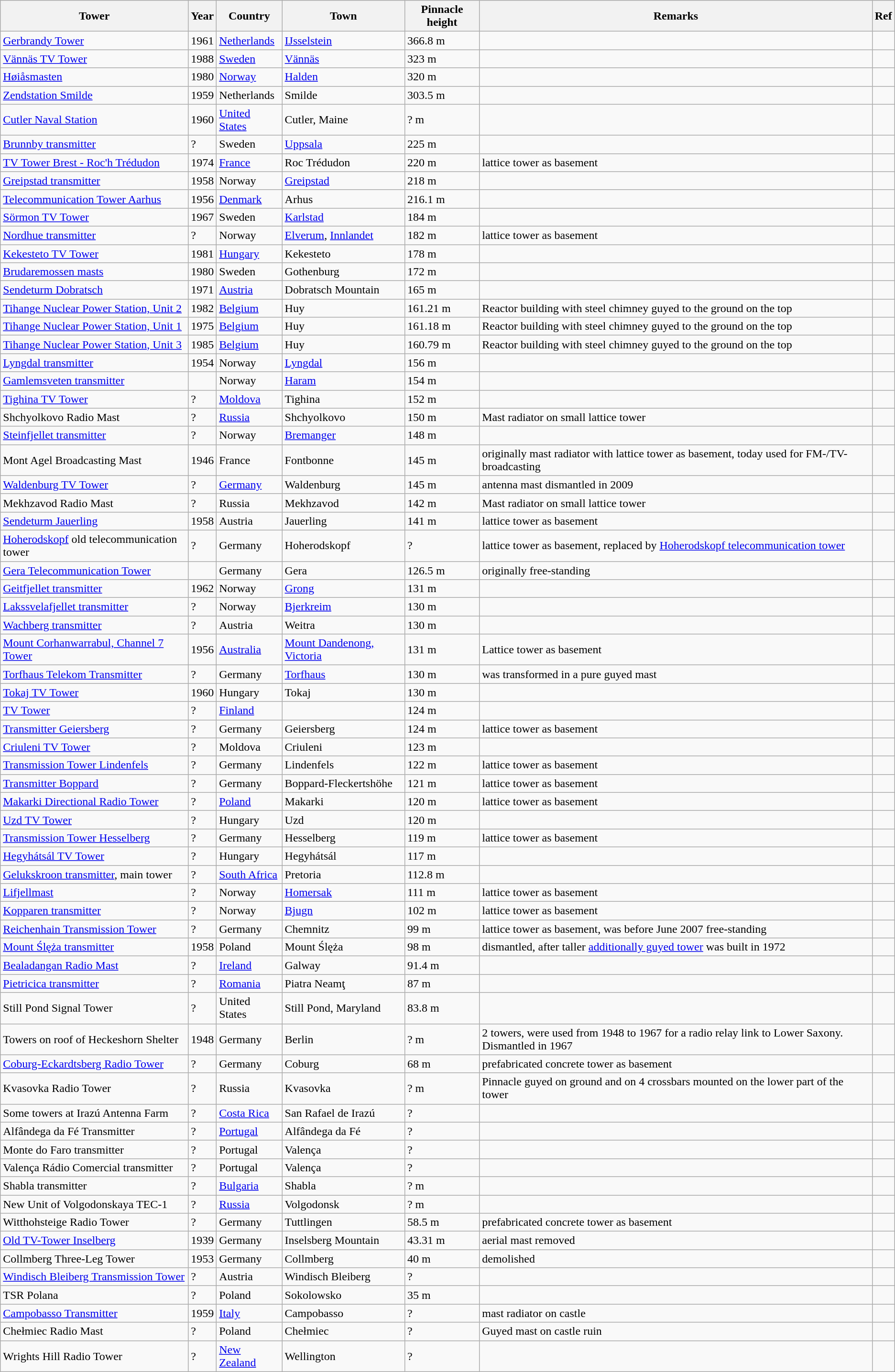<table class="wikitable">
<tr>
<th>Tower</th>
<th>Year</th>
<th>Country</th>
<th>Town</th>
<th>Pinnacle height</th>
<th>Remarks</th>
<th>Ref</th>
</tr>
<tr>
<td><a href='#'>Gerbrandy Tower</a></td>
<td>1961</td>
<td><a href='#'>Netherlands</a></td>
<td><a href='#'>IJsselstein</a></td>
<td>366.8 m</td>
<td></td>
<td></td>
</tr>
<tr>
<td><a href='#'>Vännäs TV Tower</a></td>
<td>1988</td>
<td><a href='#'>Sweden</a></td>
<td><a href='#'>Vännäs</a></td>
<td>323 m</td>
<td></td>
<td></td>
</tr>
<tr>
<td><a href='#'>Høiåsmasten</a></td>
<td>1980</td>
<td><a href='#'>Norway</a></td>
<td><a href='#'>Halden</a></td>
<td>320 m</td>
<td></td>
<td></td>
</tr>
<tr>
<td><a href='#'>Zendstation Smilde</a></td>
<td>1959</td>
<td>Netherlands</td>
<td>Smilde</td>
<td>303.5 m</td>
<td></td>
<td></td>
</tr>
<tr>
<td><a href='#'>Cutler Naval Station</a></td>
<td>1960</td>
<td><a href='#'>United States</a></td>
<td>Cutler, Maine</td>
<td>? m</td>
<td></td>
<td></td>
</tr>
<tr>
<td><a href='#'>Brunnby transmitter</a></td>
<td>?</td>
<td>Sweden</td>
<td><a href='#'>Uppsala</a></td>
<td>225 m</td>
<td></td>
<td></td>
</tr>
<tr>
<td><a href='#'>TV Tower Brest - Roc'h Trédudon</a></td>
<td>1974</td>
<td><a href='#'>France</a></td>
<td>Roc Trédudon</td>
<td>220 m</td>
<td>lattice tower as basement</td>
<td></td>
</tr>
<tr>
<td><a href='#'>Greipstad transmitter</a></td>
<td>1958</td>
<td>Norway</td>
<td><a href='#'>Greipstad</a></td>
<td>218 m</td>
<td></td>
<td></td>
</tr>
<tr>
<td><a href='#'>Telecommunication Tower Aarhus</a></td>
<td>1956</td>
<td><a href='#'>Denmark</a></td>
<td>Arhus</td>
<td>216.1 m</td>
<td></td>
<td></td>
</tr>
<tr>
<td><a href='#'>Sörmon TV Tower</a></td>
<td>1967</td>
<td>Sweden</td>
<td><a href='#'>Karlstad</a></td>
<td>184 m</td>
<td></td>
<td></td>
</tr>
<tr>
<td><a href='#'>Nordhue transmitter</a></td>
<td>?</td>
<td>Norway</td>
<td><a href='#'>Elverum</a>, <a href='#'>Innlandet</a></td>
<td>182 m</td>
<td>lattice tower as basement</td>
<td></td>
</tr>
<tr>
<td><a href='#'>Kekesteto TV Tower</a></td>
<td>1981</td>
<td><a href='#'>Hungary</a></td>
<td>Kekesteto</td>
<td>178 m</td>
<td></td>
<td></td>
</tr>
<tr>
<td><a href='#'>Brudaremossen masts</a></td>
<td>1980</td>
<td>Sweden</td>
<td>Gothenburg</td>
<td>172 m</td>
<td></td>
<td></td>
</tr>
<tr>
<td><a href='#'>Sendeturm Dobratsch</a></td>
<td>1971</td>
<td><a href='#'>Austria</a></td>
<td>Dobratsch Mountain</td>
<td>165 m</td>
<td></td>
<td></td>
</tr>
<tr>
<td><a href='#'>Tihange Nuclear Power Station, Unit 2</a></td>
<td>1982</td>
<td><a href='#'>Belgium</a></td>
<td>Huy</td>
<td>161.21 m</td>
<td>Reactor building with steel chimney guyed to the ground on the top</td>
<td></td>
</tr>
<tr>
<td><a href='#'>Tihange Nuclear Power Station, Unit 1</a></td>
<td>1975</td>
<td><a href='#'>Belgium</a></td>
<td>Huy</td>
<td>161.18 m</td>
<td>Reactor building with steel chimney guyed to the ground on the top</td>
<td></td>
</tr>
<tr>
<td><a href='#'>Tihange Nuclear Power Station, Unit 3</a></td>
<td>1985</td>
<td><a href='#'>Belgium</a></td>
<td>Huy</td>
<td>160.79 m</td>
<td>Reactor building with steel chimney guyed to the ground on the top</td>
<td></td>
</tr>
<tr>
<td><a href='#'>Lyngdal transmitter</a></td>
<td>1954</td>
<td>Norway</td>
<td><a href='#'>Lyngdal</a></td>
<td>156 m</td>
<td></td>
<td></td>
</tr>
<tr>
<td><a href='#'>Gamlemsveten transmitter</a></td>
<td></td>
<td>Norway</td>
<td><a href='#'>Haram</a></td>
<td>154 m</td>
<td></td>
<td></td>
</tr>
<tr>
<td><a href='#'>Tighina TV Tower</a></td>
<td>?</td>
<td><a href='#'>Moldova</a></td>
<td>Tighina</td>
<td>152 m</td>
<td></td>
<td></td>
</tr>
<tr>
<td>Shchyolkovo Radio Mast</td>
<td>?</td>
<td><a href='#'>Russia</a></td>
<td>Shchyolkovo</td>
<td>150 m</td>
<td>Mast radiator on small lattice tower</td>
<td></td>
</tr>
<tr>
<td><a href='#'>Steinfjellet transmitter</a></td>
<td>?</td>
<td>Norway</td>
<td><a href='#'>Bremanger</a></td>
<td>148 m</td>
<td></td>
<td></td>
</tr>
<tr>
<td>Mont Agel Broadcasting Mast</td>
<td>1946</td>
<td>France</td>
<td>Fontbonne</td>
<td>145 m</td>
<td>originally mast radiator with lattice tower as basement, today used for FM-/TV-broadcasting</td>
<td></td>
</tr>
<tr>
<td><a href='#'>Waldenburg TV Tower</a></td>
<td>?</td>
<td><a href='#'>Germany</a></td>
<td>Waldenburg</td>
<td>145 m</td>
<td>antenna mast dismantled in 2009</td>
<td></td>
</tr>
<tr>
<td>Mekhzavod Radio Mast</td>
<td>?</td>
<td>Russia</td>
<td>Mekhzavod</td>
<td>142 m</td>
<td>Mast radiator on small lattice tower</td>
<td></td>
</tr>
<tr>
<td><a href='#'>Sendeturm Jauerling</a></td>
<td>1958</td>
<td>Austria</td>
<td>Jauerling</td>
<td>141 m</td>
<td>lattice tower as basement</td>
<td></td>
</tr>
<tr>
<td><a href='#'>Hoherodskopf</a> old telecommunication tower</td>
<td>?</td>
<td>Germany</td>
<td>Hoherodskopf</td>
<td>?</td>
<td>lattice tower as basement, replaced by <a href='#'>Hoherodskopf telecommunication tower</a></td>
<td></td>
</tr>
<tr>
<td><a href='#'>Gera Telecommunication Tower</a></td>
<td></td>
<td>Germany</td>
<td>Gera</td>
<td>126.5 m</td>
<td>originally free-standing</td>
<td></td>
</tr>
<tr>
<td><a href='#'>Geitfjellet transmitter</a></td>
<td>1962</td>
<td>Norway</td>
<td><a href='#'>Grong</a></td>
<td>131 m</td>
<td></td>
<td></td>
</tr>
<tr>
<td><a href='#'>Lakssvelafjellet transmitter</a></td>
<td>?</td>
<td>Norway</td>
<td><a href='#'>Bjerkreim</a></td>
<td>130 m</td>
<td></td>
<td></td>
</tr>
<tr>
<td><a href='#'>Wachberg transmitter</a></td>
<td>?</td>
<td>Austria</td>
<td>Weitra</td>
<td>130 m</td>
<td></td>
<td></td>
</tr>
<tr>
<td><a href='#'>Mount Corhanwarrabul, Channel 7 Tower</a></td>
<td>1956</td>
<td><a href='#'>Australia</a></td>
<td><a href='#'>Mount Dandenong, Victoria</a></td>
<td>131 m</td>
<td>Lattice tower as basement</td>
<td></td>
</tr>
<tr>
<td><a href='#'>Torfhaus Telekom Transmitter</a></td>
<td>?</td>
<td>Germany</td>
<td><a href='#'>Torfhaus</a></td>
<td>130 m</td>
<td>was transformed in a pure guyed mast</td>
<td></td>
</tr>
<tr>
<td><a href='#'>Tokaj TV Tower</a></td>
<td>1960</td>
<td>Hungary</td>
<td>Tokaj</td>
<td>130 m</td>
<td></td>
<td></td>
</tr>
<tr>
<td><a href='#'> TV Tower</a></td>
<td>?</td>
<td><a href='#'>Finland</a></td>
<td></td>
<td>124 m</td>
<td></td>
<td></td>
</tr>
<tr>
<td><a href='#'>Transmitter Geiersberg</a></td>
<td>?</td>
<td>Germany</td>
<td>Geiersberg</td>
<td>124 m</td>
<td>lattice tower as basement</td>
<td></td>
</tr>
<tr>
<td><a href='#'>Criuleni TV Tower</a></td>
<td>?</td>
<td>Moldova</td>
<td>Criuleni</td>
<td>123 m</td>
<td></td>
<td></td>
</tr>
<tr>
<td><a href='#'>Transmission Tower Lindenfels</a></td>
<td>?</td>
<td>Germany</td>
<td>Lindenfels</td>
<td>122 m</td>
<td>lattice tower as basement</td>
<td></td>
</tr>
<tr>
<td><a href='#'>Transmitter Boppard</a></td>
<td>?</td>
<td>Germany</td>
<td>Boppard-Fleckertshöhe</td>
<td>121 m</td>
<td>lattice tower as basement</td>
<td></td>
</tr>
<tr>
<td><a href='#'>Makarki Directional Radio Tower</a></td>
<td>?</td>
<td><a href='#'>Poland</a></td>
<td>Makarki</td>
<td>120 m</td>
<td>lattice tower as basement</td>
<td></td>
</tr>
<tr>
<td><a href='#'>Uzd TV Tower</a></td>
<td>?</td>
<td>Hungary</td>
<td>Uzd</td>
<td>120 m</td>
<td></td>
<td></td>
</tr>
<tr>
<td><a href='#'>Transmission Tower Hesselberg</a></td>
<td>?</td>
<td>Germany</td>
<td>Hesselberg</td>
<td>119 m</td>
<td>lattice tower as basement</td>
<td></td>
</tr>
<tr>
<td><a href='#'>Hegyhátsál TV Tower</a></td>
<td>?</td>
<td>Hungary</td>
<td>Hegyhátsál</td>
<td>117 m</td>
<td></td>
<td></td>
</tr>
<tr>
<td><a href='#'>Gelukskroon transmitter</a>, main tower</td>
<td>?</td>
<td><a href='#'>South Africa</a></td>
<td>Pretoria</td>
<td>112.8 m</td>
<td></td>
<td></td>
</tr>
<tr>
<td><a href='#'>Lifjellmast</a></td>
<td>?</td>
<td>Norway</td>
<td><a href='#'>Homersak</a></td>
<td>111 m</td>
<td>lattice tower as basement</td>
<td></td>
</tr>
<tr>
<td><a href='#'>Kopparen transmitter</a></td>
<td>?</td>
<td>Norway</td>
<td><a href='#'>Bjugn</a></td>
<td>102 m</td>
<td>lattice tower as basement</td>
<td></td>
</tr>
<tr>
<td><a href='#'>Reichenhain Transmission Tower</a></td>
<td>?</td>
<td>Germany</td>
<td>Chemnitz</td>
<td>99 m</td>
<td>lattice tower as basement, was before June 2007 free-standing</td>
<td></td>
</tr>
<tr>
<td><a href='#'>Mount Ślęża transmitter</a></td>
<td>1958</td>
<td>Poland</td>
<td>Mount Ślęża</td>
<td>98 m</td>
<td>dismantled, after taller <a href='#'>additionally guyed tower</a> was built in 1972</td>
<td></td>
</tr>
<tr>
<td><a href='#'>Bealadangan Radio Mast</a></td>
<td>?</td>
<td><a href='#'>Ireland</a></td>
<td>Galway</td>
<td>91.4 m</td>
<td></td>
<td></td>
</tr>
<tr>
<td><a href='#'>Pietricica transmitter</a></td>
<td>?</td>
<td><a href='#'>Romania</a></td>
<td>Piatra Neamţ</td>
<td>87 m</td>
<td></td>
<td></td>
</tr>
<tr>
<td>Still Pond Signal Tower</td>
<td>?</td>
<td>United States</td>
<td>Still Pond, Maryland</td>
<td>83.8 m</td>
<td></td>
<td></td>
</tr>
<tr>
<td>Towers on roof of Heckeshorn Shelter</td>
<td>1948</td>
<td>Germany</td>
<td>Berlin</td>
<td>? m</td>
<td>2 towers, were used from 1948 to 1967 for a radio relay link to Lower Saxony. Dismantled in 1967</td>
<td></td>
</tr>
<tr>
<td><a href='#'>Coburg-Eckardtsberg Radio Tower</a></td>
<td>?</td>
<td>Germany</td>
<td>Coburg</td>
<td>68 m</td>
<td>prefabricated concrete tower as basement</td>
<td></td>
</tr>
<tr>
<td>Kvasovka Radio Tower</td>
<td>?</td>
<td>Russia</td>
<td>Kvasovka</td>
<td>? m</td>
<td>Pinnacle guyed on ground and on 4 crossbars mounted on the lower part of the tower</td>
<td></td>
</tr>
<tr>
<td>Some towers at Irazú Antenna Farm</td>
<td>?</td>
<td><a href='#'>Costa Rica</a></td>
<td>San Rafael de Irazú</td>
<td>?</td>
<td></td>
<td></td>
</tr>
<tr>
<td>Alfândega da Fé Transmitter</td>
<td>?</td>
<td><a href='#'>Portugal</a></td>
<td>Alfândega da Fé</td>
<td>?</td>
<td></td>
<td></td>
</tr>
<tr>
<td>Monte do Faro transmitter</td>
<td>?</td>
<td>Portugal</td>
<td>Valença</td>
<td>?</td>
<td></td>
<td></td>
</tr>
<tr>
<td>Valença Rádio Comercial transmitter</td>
<td>?</td>
<td>Portugal</td>
<td>Valença</td>
<td>?</td>
<td></td>
<td></td>
</tr>
<tr>
<td>Shabla transmitter</td>
<td>?</td>
<td><a href='#'>Bulgaria</a></td>
<td>Shabla</td>
<td>? m</td>
<td></td>
<td></td>
</tr>
<tr>
<td>New Unit of Volgodonskaya TEC-1</td>
<td>?</td>
<td><a href='#'>Russia</a></td>
<td>Volgodonsk</td>
<td>? m</td>
<td></td>
<td></td>
</tr>
<tr>
<td>Witthohsteige Radio Tower</td>
<td>?</td>
<td>Germany</td>
<td>Tuttlingen</td>
<td>58.5 m</td>
<td>prefabricated concrete tower as basement</td>
<td></td>
</tr>
<tr>
<td><a href='#'>Old TV-Tower Inselberg</a></td>
<td>1939</td>
<td>Germany</td>
<td>Inselsberg Mountain</td>
<td>43.31 m</td>
<td>aerial mast removed</td>
<td></td>
</tr>
<tr>
<td>Collmberg Three-Leg Tower</td>
<td>1953</td>
<td>Germany</td>
<td>Collmberg</td>
<td>40 m</td>
<td>demolished</td>
<td></td>
</tr>
<tr>
<td><a href='#'>Windisch Bleiberg Transmission Tower</a></td>
<td>?</td>
<td>Austria</td>
<td>Windisch Bleiberg</td>
<td>?</td>
<td></td>
<td></td>
</tr>
<tr>
<td>TSR Polana</td>
<td>?</td>
<td>Poland</td>
<td>Sokolowsko</td>
<td>35 m</td>
<td></td>
<td></td>
</tr>
<tr>
<td><a href='#'>Campobasso Transmitter</a></td>
<td>1959</td>
<td><a href='#'>Italy</a></td>
<td>Campobasso</td>
<td>?</td>
<td>mast radiator on castle</td>
<td></td>
</tr>
<tr>
<td>Chełmiec Radio Mast</td>
<td>?</td>
<td>Poland</td>
<td>Chełmiec</td>
<td>?</td>
<td>Guyed mast on castle ruin</td>
<td></td>
</tr>
<tr>
<td>Wrights Hill Radio Tower</td>
<td>?</td>
<td><a href='#'>New Zealand</a></td>
<td>Wellington</td>
<td>?</td>
<td></td>
<td></td>
</tr>
</table>
